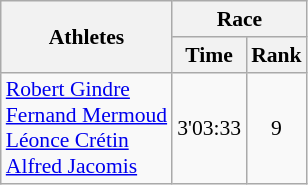<table class="wikitable" border="1" style="font-size:90%">
<tr>
<th rowspan=2>Athletes</th>
<th colspan=2>Race</th>
</tr>
<tr>
<th>Time</th>
<th>Rank</th>
</tr>
<tr>
<td><a href='#'>Robert Gindre</a><br><a href='#'>Fernand Mermoud</a><br><a href='#'>Léonce Crétin</a><br><a href='#'>Alfred Jacomis</a></td>
<td align=center>3'03:33</td>
<td align=center>9</td>
</tr>
</table>
